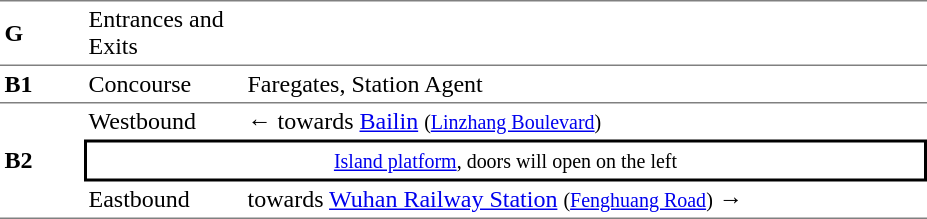<table table border=0 cellspacing=0 cellpadding=3>
<tr>
<td style="border-top:solid 1px gray;border-bottom:solid 0px gray;" width=50><strong>G</strong></td>
<td style="border-top:solid 1px gray;border-bottom:solid 0px gray;" width=100>Entrances and Exits</td>
<td style="border-top:solid 1px gray;border-bottom:solid 0px gray;" width=450></td>
</tr>
<tr>
<td style="border-top:solid 1px gray;border-bottom:solid 0px gray;" width=50><strong>B1</strong></td>
<td style="border-top:solid 1px gray;border-bottom:solid 0px gray;" width=100>Concourse</td>
<td style="border-top:solid 1px gray;border-bottom:solid 0px gray;" width=450>Faregates, Station Agent</td>
</tr>
<tr>
<td style="border-top:solid 1px gray;border-bottom:solid 1px gray;" rowspan=3><strong>B2</strong></td>
<td style="border-top:solid 1px gray;border-bottom:solid 0px gray;">Westbound</td>
<td style="border-top:solid 1px gray;border-bottom:solid 0px gray;">←  towards <a href='#'>Bailin</a> <small>(<a href='#'>Linzhang Boulevard</a>)</small></td>
</tr>
<tr>
<td style="border-right:solid 2px black;border-left:solid 2px black;border-top:solid 2px black;border-bottom:solid 2px black;text-align:center;" colspan=2><small><a href='#'>Island platform</a>, doors will open on the left</small></td>
</tr>
<tr>
<td style="border-bottom:solid 1px gray;">Eastbound</td>
<td style="border-bottom:solid 1px gray;"> towards <a href='#'>Wuhan Railway Station</a> <small>(<a href='#'>Fenghuang Road</a>)</small> →</td>
</tr>
</table>
